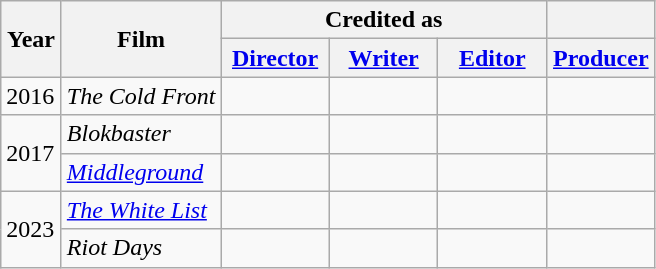<table class="wikitable">
<tr>
<th rowspan="2" style="width:33px;">Year</th>
<th rowspan="2">Film</th>
<th colspan="3">Credited as</th>
<th></th>
</tr>
<tr>
<th width="65"><a href='#'>Director</a></th>
<th width="65"><a href='#'>Writer</a></th>
<th width="65"><a href='#'>Editor</a></th>
<th width="65"><a href='#'>Producer</a></th>
</tr>
<tr>
<td>2016</td>
<td><em>The Cold Front</em></td>
<td></td>
<td></td>
<td></td>
<td></td>
</tr>
<tr>
<td rowspan="2">2017</td>
<td><em>Blokbaster</em></td>
<td></td>
<td></td>
<td></td>
<td></td>
</tr>
<tr>
<td><em><a href='#'>Middleground</a></em></td>
<td></td>
<td></td>
<td></td>
<td></td>
</tr>
<tr>
<td rowspan="2">2023</td>
<td><em><a href='#'>The White List</a></em></td>
<td></td>
<td></td>
<td></td>
<td></td>
</tr>
<tr>
<td><em>Riot Days</em></td>
<td></td>
<td></td>
<td></td>
<td></td>
</tr>
</table>
